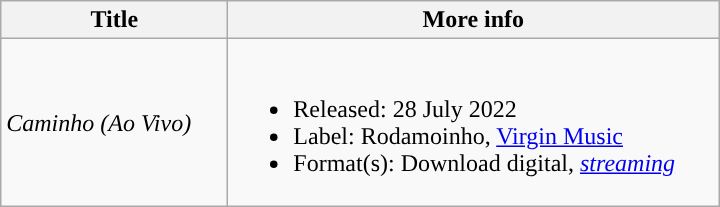<table class="wikitable plainrowheaders">
<tr>
<th style="width:9em;">Title</th>
<th style="width:20em;">More info</th>
</tr>
<tr>
<td><em>Caminho (Ao Vivo)</em></td>
<td><br><ul><li>Released: 28 July 2022  </li><li>Label: Rodamoinho, <a href='#'>Virgin Music</a></li><li>Format(s): Download digital, <em><a href='#'>streaming</a></em></li></ul></td>
</tr>
</table>
